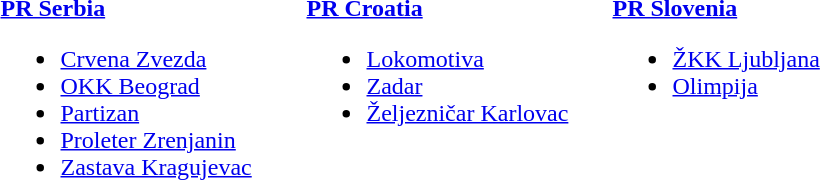<table>
<tr>
<td style="width:200px; vertical-align:top;"><strong> <a href='#'>PR Serbia</a></strong><br><ul><li><a href='#'>Crvena Zvezda</a></li><li><a href='#'>OKK Beograd</a></li><li><a href='#'>Partizan</a></li><li><a href='#'>Proleter Zrenjanin</a></li><li><a href='#'>Zastava Kragujevac</a></li></ul></td>
<td style="width:200px; vertical-align:top;"><strong> <a href='#'>PR Croatia</a></strong><br><ul><li><a href='#'>Lokomotiva</a></li><li><a href='#'>Zadar</a></li><li><a href='#'>Željezničar Karlovac</a></li></ul></td>
<td style="width:200px; vertical-align:top;"><strong> <a href='#'>PR Slovenia</a></strong><br><ul><li><a href='#'>ŽKK Ljubljana</a></li><li><a href='#'>Olimpija</a></li></ul></td>
</tr>
</table>
